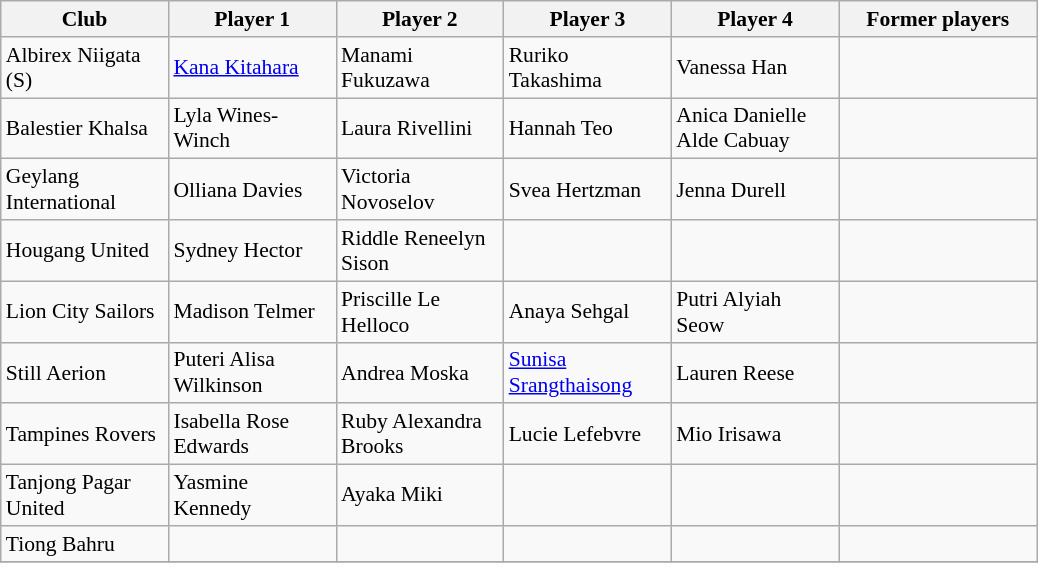<table class="wikitable sortable" style="font-size:90%;">
<tr>
<th style="width:105px;">Club</th>
<th style="width:105px;">Player 1</th>
<th style="width:105px;">Player 2</th>
<th style="width:105px;">Player 3</th>
<th style="width:105px;">Player 4</th>
<th style="width:125px;">Former players</th>
</tr>
<tr>
<td>Albirex Niigata (S)</td>
<td> <a href='#'>Kana Kitahara</a></td>
<td> Manami Fukuzawa</td>
<td> Ruriko Takashima</td>
<td> Vanessa Han</td>
<td></td>
</tr>
<tr>
<td>Balestier Khalsa</td>
<td> Lyla Wines-Winch</td>
<td> Laura Rivellini</td>
<td> Hannah Teo</td>
<td> Anica Danielle Alde Cabuay</td>
<td></td>
</tr>
<tr>
<td>Geylang International</td>
<td> Olliana Davies</td>
<td> Victoria Novoselov</td>
<td> Svea Hertzman</td>
<td> Jenna Durell</td>
<td></td>
</tr>
<tr>
<td>Hougang United</td>
<td> Sydney Hector</td>
<td> Riddle Reneelyn Sison</td>
<td></td>
<td></td>
<td></td>
</tr>
<tr>
<td>Lion City Sailors</td>
<td> Madison Telmer</td>
<td> Priscille Le Helloco</td>
<td> Anaya Sehgal</td>
<td> Putri Alyiah Seow</td>
<td></td>
</tr>
<tr>
<td>Still Aerion</td>
<td> Puteri Alisa Wilkinson</td>
<td> Andrea Moska</td>
<td> <a href='#'>Sunisa Srangthaisong</a></td>
<td> Lauren Reese</td>
<td></td>
</tr>
<tr>
<td>Tampines Rovers</td>
<td> Isabella Rose Edwards</td>
<td> Ruby Alexandra Brooks</td>
<td> Lucie Lefebvre</td>
<td> Mio Irisawa</td>
<td></td>
</tr>
<tr>
<td>Tanjong Pagar United</td>
<td> Yasmine Kennedy</td>
<td> Ayaka Miki</td>
<td></td>
<td></td>
<td></td>
</tr>
<tr>
<td>Tiong Bahru</td>
<td></td>
<td></td>
<td></td>
<td></td>
<td></td>
</tr>
<tr>
</tr>
</table>
